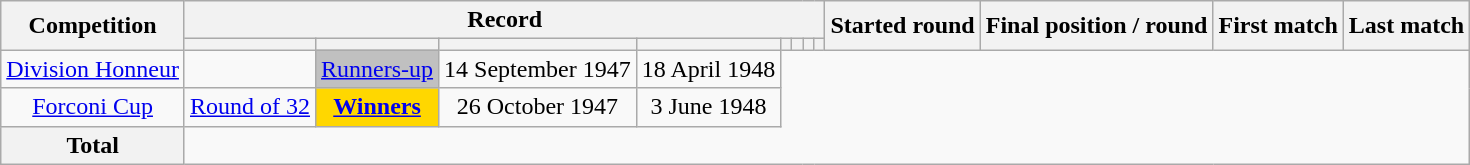<table class="wikitable" style="text-align: center">
<tr>
<th rowspan=2>Competition</th>
<th colspan=8>Record</th>
<th rowspan=2>Started round</th>
<th rowspan=2>Final position / round</th>
<th rowspan=2>First match</th>
<th rowspan=2>Last match</th>
</tr>
<tr>
<th></th>
<th></th>
<th></th>
<th></th>
<th></th>
<th></th>
<th></th>
<th></th>
</tr>
<tr>
<td><a href='#'>Division Honneur</a><br></td>
<td></td>
<td style="background:silver;"><a href='#'>Runners-up</a></td>
<td>14 September 1947</td>
<td>18 April 1948</td>
</tr>
<tr>
<td><a href='#'>Forconi Cup</a><br></td>
<td><a href='#'>Round of 32</a></td>
<td style="background:gold;"><a href='#'><strong>Winners</strong></a></td>
<td>26 October 1947</td>
<td>3 June 1948</td>
</tr>
<tr>
<th>Total<br></th>
</tr>
</table>
